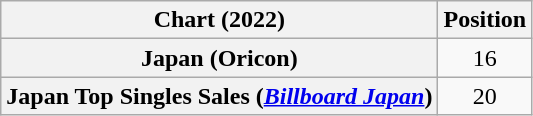<table class="wikitable plainrowheaders" style="text-align:center">
<tr>
<th scope="col">Chart (2022)</th>
<th scope="col">Position</th>
</tr>
<tr>
<th scope="row">Japan (Oricon)</th>
<td>16</td>
</tr>
<tr>
<th scope="row">Japan Top Singles Sales (<em><a href='#'>Billboard Japan</a></em>)</th>
<td>20</td>
</tr>
</table>
